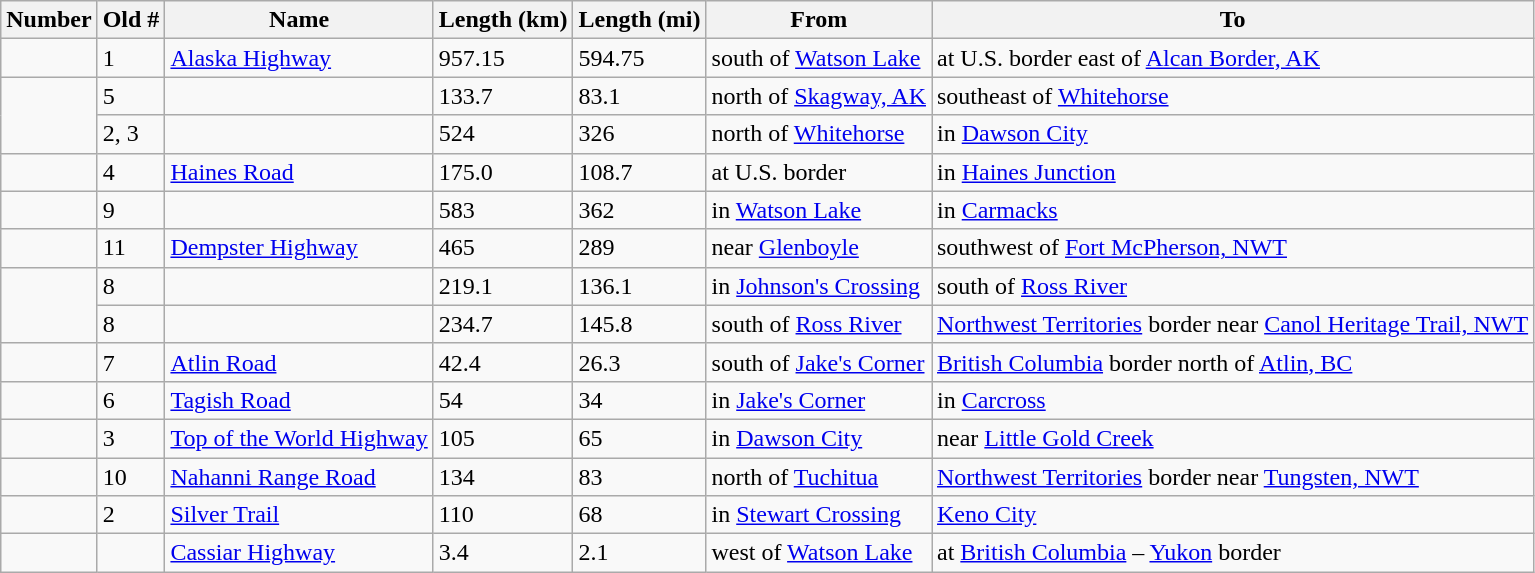<table class="wikitable sortable">
<tr>
<th>Number</th>
<th>Old #</th>
<th>Name</th>
<th>Length (km)</th>
<th>Length (mi)</th>
<th>From</th>
<th>To</th>
</tr>
<tr>
<td></td>
<td>1</td>
<td><a href='#'>Alaska Highway</a></td>
<td>957.15</td>
<td>594.75</td>
<td> south of <a href='#'>Watson Lake</a></td>
<td> at U.S. border east of <a href='#'>Alcan Border, AK</a></td>
</tr>
<tr>
<td rowspan="2"></td>
<td>5</td>
<td></td>
<td>133.7</td>
<td>83.1</td>
<td> north of <a href='#'>Skagway, AK</a></td>
<td> southeast of <a href='#'>Whitehorse</a></td>
</tr>
<tr>
<td>2, 3</td>
<td></td>
<td>524</td>
<td>326</td>
<td> north of <a href='#'>Whitehorse</a></td>
<td> in <a href='#'>Dawson City</a></td>
</tr>
<tr>
<td></td>
<td>4</td>
<td><a href='#'>Haines Road</a></td>
<td>175.0</td>
<td>108.7</td>
<td> at U.S. border</td>
<td> in <a href='#'>Haines Junction</a></td>
</tr>
<tr>
<td></td>
<td>9</td>
<td></td>
<td>583</td>
<td>362</td>
<td> in <a href='#'>Watson Lake</a></td>
<td> in <a href='#'>Carmacks</a></td>
</tr>
<tr>
<td></td>
<td>11</td>
<td><a href='#'>Dempster Highway</a></td>
<td>465</td>
<td>289</td>
<td> near <a href='#'>Glenboyle</a></td>
<td> southwest of <a href='#'>Fort McPherson, NWT</a></td>
</tr>
<tr>
<td rowspan="2"></td>
<td>8</td>
<td></td>
<td>219.1</td>
<td>136.1</td>
<td> in <a href='#'>Johnson's Crossing</a></td>
<td> south of <a href='#'>Ross River</a></td>
</tr>
<tr>
<td>8</td>
<td></td>
<td>234.7</td>
<td>145.8</td>
<td> south of <a href='#'>Ross River</a></td>
<td><a href='#'>Northwest Territories</a> border near <a href='#'>Canol Heritage Trail, NWT</a></td>
</tr>
<tr>
<td></td>
<td>7</td>
<td><a href='#'>Atlin Road</a></td>
<td>42.4</td>
<td>26.3</td>
<td> south of <a href='#'>Jake's Corner</a></td>
<td><a href='#'>British Columbia</a> border north of <a href='#'>Atlin, BC</a></td>
</tr>
<tr>
<td></td>
<td>6</td>
<td><a href='#'>Tagish Road</a></td>
<td>54</td>
<td>34</td>
<td> in <a href='#'>Jake's Corner</a></td>
<td> in <a href='#'>Carcross</a></td>
</tr>
<tr>
<td></td>
<td>3</td>
<td><a href='#'>Top of the World Highway</a></td>
<td>105</td>
<td>65</td>
<td> in <a href='#'>Dawson City</a></td>
<td> near <a href='#'>Little Gold Creek</a></td>
</tr>
<tr>
<td></td>
<td>10</td>
<td><a href='#'>Nahanni Range Road</a></td>
<td>134</td>
<td>83</td>
<td> north of <a href='#'>Tuchitua</a></td>
<td><a href='#'>Northwest Territories</a> border near <a href='#'>Tungsten, NWT</a></td>
</tr>
<tr>
<td></td>
<td>2</td>
<td><a href='#'>Silver Trail</a></td>
<td>110</td>
<td>68</td>
<td> in <a href='#'>Stewart Crossing</a></td>
<td><a href='#'>Keno City</a></td>
</tr>
<tr>
<td></td>
<td></td>
<td><a href='#'>Cassiar Highway</a></td>
<td>3.4</td>
<td>2.1</td>
<td> west of <a href='#'>Watson Lake</a></td>
<td> at <a href='#'>British Columbia</a> – <a href='#'>Yukon</a> border</td>
</tr>
</table>
